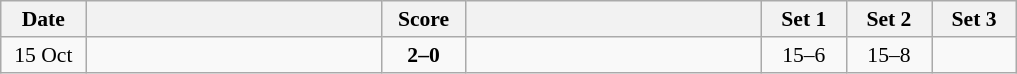<table class="wikitable" style="text-align: center; font-size:90% ">
<tr>
<th width="50">Date</th>
<th align="right" width="190"></th>
<th width="50">Score</th>
<th align="left" width="190"></th>
<th width="50">Set 1</th>
<th width="50">Set 2</th>
<th width="50">Set 3</th>
</tr>
<tr>
<td>15 Oct</td>
<td align=right><strong></strong></td>
<td align=center><strong>2–0</strong></td>
<td align=left></td>
<td>15–6</td>
<td>15–8</td>
<td></td>
</tr>
</table>
